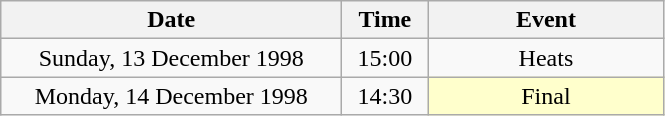<table class = "wikitable" style="text-align:center;">
<tr>
<th width=220>Date</th>
<th width=50>Time</th>
<th width=150>Event</th>
</tr>
<tr>
<td>Sunday, 13 December 1998</td>
<td>15:00</td>
<td>Heats</td>
</tr>
<tr>
<td>Monday, 14 December 1998</td>
<td>14:30</td>
<td bgcolor=ffffcc>Final</td>
</tr>
</table>
